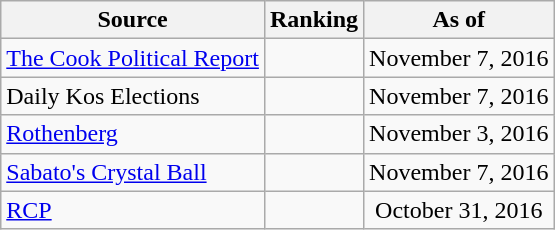<table class="wikitable" style="text-align:center">
<tr>
<th>Source</th>
<th>Ranking</th>
<th>As of</th>
</tr>
<tr>
<td align=left><a href='#'>The Cook Political Report</a></td>
<td></td>
<td>November 7, 2016</td>
</tr>
<tr>
<td align=left>Daily Kos Elections</td>
<td></td>
<td>November 7, 2016</td>
</tr>
<tr>
<td align=left><a href='#'>Rothenberg</a></td>
<td></td>
<td>November 3, 2016</td>
</tr>
<tr>
<td align=left><a href='#'>Sabato's Crystal Ball</a></td>
<td></td>
<td>November 7, 2016</td>
</tr>
<tr>
<td align="left"><a href='#'>RCP</a></td>
<td></td>
<td>October 31, 2016</td>
</tr>
</table>
